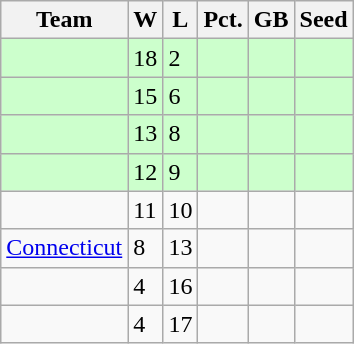<table class=wikitable>
<tr>
<th>Team</th>
<th>W</th>
<th>L</th>
<th>Pct.</th>
<th>GB</th>
<th>Seed</th>
</tr>
<tr bgcolor=#ccffcc>
<td></td>
<td>18</td>
<td>2</td>
<td></td>
<td></td>
<td></td>
</tr>
<tr bgcolor=#ccffcc>
<td></td>
<td>15</td>
<td>6</td>
<td></td>
<td></td>
<td></td>
</tr>
<tr bgcolor=#ccffcc>
<td></td>
<td>13</td>
<td>8</td>
<td></td>
<td></td>
<td></td>
</tr>
<tr bgcolor=#ccffcc>
<td></td>
<td>12</td>
<td>9</td>
<td></td>
<td></td>
<td></td>
</tr>
<tr>
<td></td>
<td>11</td>
<td>10</td>
<td></td>
<td></td>
<td></td>
</tr>
<tr>
<td><a href='#'>Connecticut</a></td>
<td>8</td>
<td>13</td>
<td></td>
<td></td>
<td></td>
</tr>
<tr>
<td></td>
<td>4</td>
<td>16</td>
<td></td>
<td></td>
<td></td>
</tr>
<tr>
<td></td>
<td>4</td>
<td>17</td>
<td></td>
<td></td>
<td></td>
</tr>
</table>
